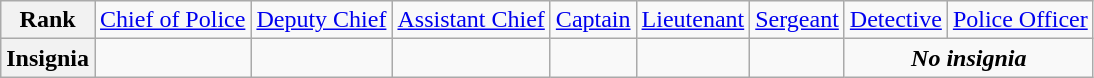<table class="wikitable">
<tr style="text-align:center;">
<th>Rank</th>
<td><a href='#'>Chief of Police</a></td>
<td><a href='#'>Deputy Chief</a></td>
<td><a href='#'>Assistant Chief</a></td>
<td><a href='#'>Captain</a></td>
<td><a href='#'>Lieutenant</a></td>
<td><a href='#'>Sergeant</a></td>
<td><a href='#'>Detective</a></td>
<td><a href='#'>Police Officer</a></td>
</tr>
<tr style="text-align:center;">
<th>Insignia</th>
<td></td>
<td></td>
<td></td>
<td></td>
<td></td>
<td></td>
<td colspan=2><strong><em>No insignia</em></strong></td>
</tr>
</table>
